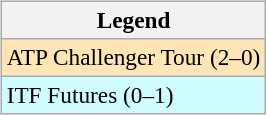<table>
<tr valign=top>
<td><br><table class="wikitable" style=font-size:97%>
<tr>
<th>Legend</th>
</tr>
<tr style="background:moccasin;">
<td>ATP Challenger Tour (2–0)</td>
</tr>
<tr style="background:#cffcff;">
<td>ITF Futures (0–1)</td>
</tr>
</table>
</td>
<td></td>
</tr>
</table>
